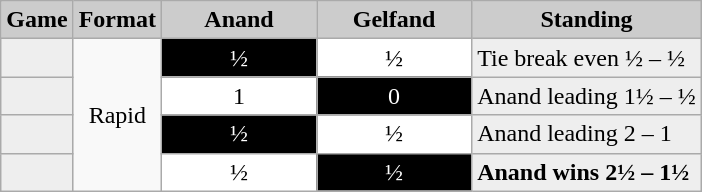<table class="wikitable" style="text-align: center">
<tr>
<th style="background:#ccc;">Game</th>
<th style="background:#ccc;">Format</th>
<th style="background:#ccc;width: 6em">Anand</th>
<th style="background:#ccc;width: 6em">Gelfand</th>
<th style="background:#ccc;">Standing</th>
</tr>
<tr>
<td style="text-align:center; background:#eee; color:black;"></td>
<td rowspan="4">Rapid</td>
<td style="background:black; color:white">½</td>
<td style="background:white; color:black">½</td>
<td style="text-align:left; background:#eee; color:black;">Tie break even ½ – ½</td>
</tr>
<tr>
<td style="text-align:center; background:#eee; color:black;"></td>
<td style="background:white; color:black">1</td>
<td style="background:black; color:white">0</td>
<td style="text-align:left; background:#eee; color:black;">Anand leading 1½ – ½</td>
</tr>
<tr>
<td style="text-align:center; background:#eee; color:black;"></td>
<td style="background:black; color:white">½</td>
<td style="background:white; color:black">½</td>
<td style="text-align:left; background:#eee; color:black;">Anand leading 2 – 1</td>
</tr>
<tr>
<td style="text-align:center; background:#eee; color:black;"></td>
<td style="background:white; color:black">½</td>
<td style="background:black; color:white">½</td>
<td style="text-align:left; background:#eee; color:black;"><strong>Anand wins 2½ – 1½</strong></td>
</tr>
</table>
